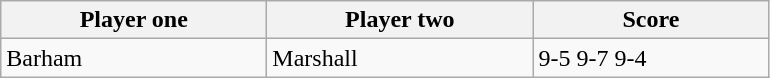<table class="wikitable">
<tr>
<th width=170>Player one</th>
<th width=170>Player two</th>
<th width=150>Score</th>
</tr>
<tr>
<td> Barham</td>
<td> Marshall</td>
<td>9-5 9-7 9-4</td>
</tr>
</table>
